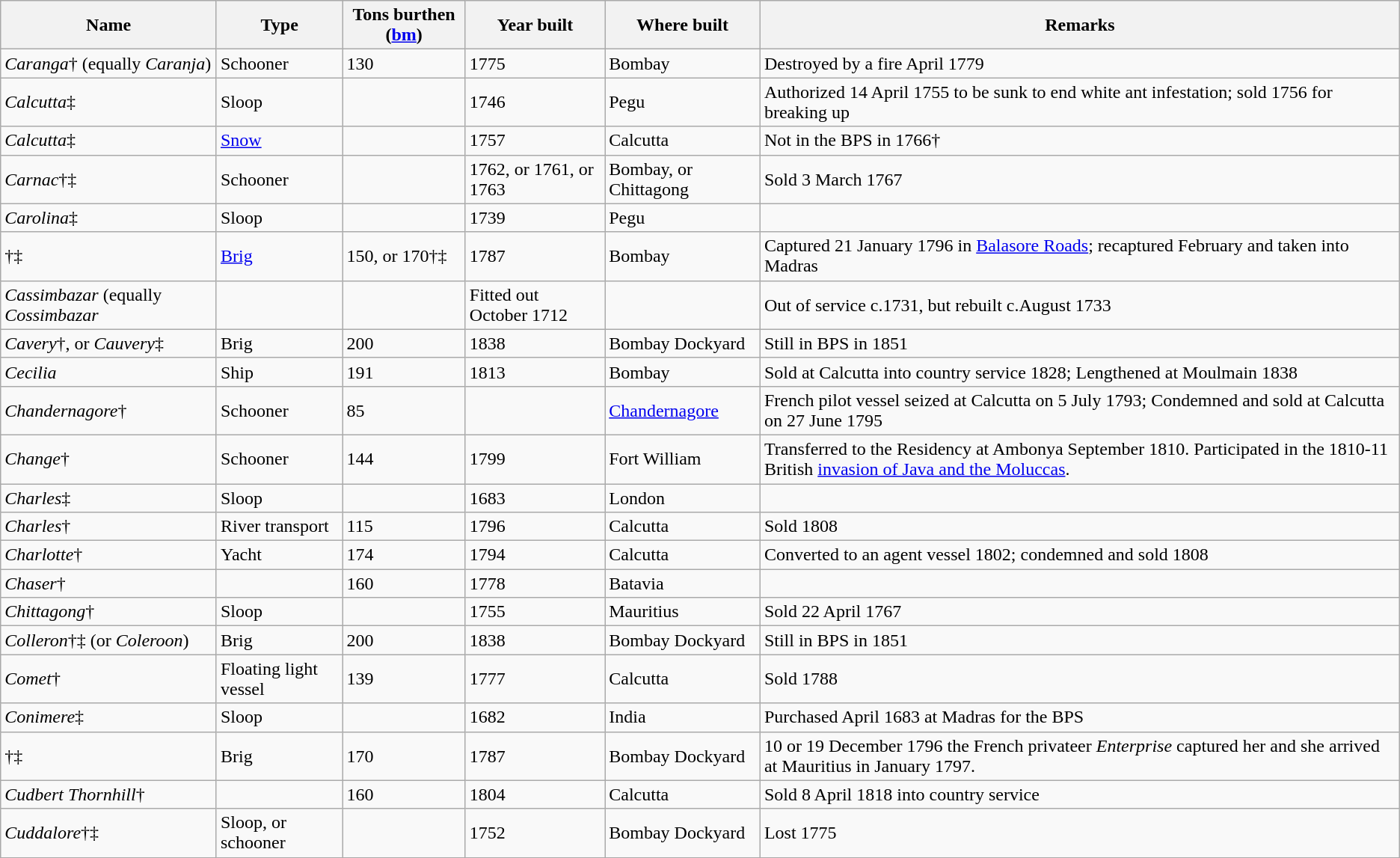<table class="sortable wikitable">
<tr>
<th>Name</th>
<th>Type</th>
<th>Tons burthen (<a href='#'>bm</a>)</th>
<th>Year built</th>
<th>Where built</th>
<th>Remarks</th>
</tr>
<tr>
<td><em>Caranga</em>† (equally <em>Caranja</em>)</td>
<td>Schooner</td>
<td>130</td>
<td>1775</td>
<td>Bombay</td>
<td>Destroyed by a fire April 1779</td>
</tr>
<tr>
<td><em>Calcutta</em>‡</td>
<td>Sloop</td>
<td></td>
<td>1746</td>
<td>Pegu</td>
<td>Authorized 14 April 1755 to be sunk to end white ant infestation; sold 1756 for breaking up</td>
</tr>
<tr>
<td><em>Calcutta</em>‡</td>
<td><a href='#'>Snow</a></td>
<td></td>
<td>1757</td>
<td>Calcutta</td>
<td>Not in the BPS in 1766†</td>
</tr>
<tr>
<td><em>Carnac</em>†‡</td>
<td>Schooner</td>
<td></td>
<td>1762, or 1761, or 1763</td>
<td>Bombay, or Chittagong</td>
<td>Sold 3 March 1767</td>
</tr>
<tr>
<td><em>Carolina</em>‡</td>
<td>Sloop</td>
<td></td>
<td>1739</td>
<td>Pegu</td>
<td></td>
</tr>
<tr>
<td>†‡</td>
<td><a href='#'>Brig</a></td>
<td>150, or 170†‡</td>
<td>1787</td>
<td>Bombay</td>
<td>Captured 21 January 1796 in <a href='#'>Balasore Roads</a>; recaptured February and taken into Madras</td>
</tr>
<tr>
<td><em>Cassimbazar</em> (equally <em>Cossimbazar</em></td>
<td></td>
<td></td>
<td>Fitted out October 1712</td>
<td></td>
<td>Out of service c.1731, but rebuilt c.August 1733</td>
</tr>
<tr>
<td><em>Cavery</em>†, or <em>Cauvery</em>‡</td>
<td>Brig</td>
<td>200</td>
<td>1838</td>
<td>Bombay Dockyard</td>
<td>Still in BPS in 1851</td>
</tr>
<tr>
<td><em>Cecilia</em></td>
<td>Ship</td>
<td>191</td>
<td>1813</td>
<td>Bombay</td>
<td>Sold at Calcutta into country service 1828; Lengthened at Moulmain 1838</td>
</tr>
<tr>
<td><em>Chandernagore</em>†</td>
<td>Schooner</td>
<td>85</td>
<td></td>
<td><a href='#'>Chandernagore</a></td>
<td>French pilot vessel seized at Calcutta on 5 July 1793; Condemned and sold at Calcutta on 27 June 1795</td>
</tr>
<tr>
<td><em>Change</em>†</td>
<td>Schooner</td>
<td>144</td>
<td>1799</td>
<td>Fort William</td>
<td>Transferred to the Residency at Ambonya September 1810. Participated in the 1810-11 British <a href='#'>invasion of Java and the Moluccas</a>.</td>
</tr>
<tr>
<td><em>Charles</em>‡</td>
<td>Sloop</td>
<td></td>
<td>1683</td>
<td>London</td>
<td></td>
</tr>
<tr>
<td><em>Charles</em>†</td>
<td>River transport</td>
<td>115</td>
<td>1796</td>
<td>Calcutta</td>
<td>Sold 1808</td>
</tr>
<tr>
<td><em>Charlotte</em>†</td>
<td>Yacht</td>
<td>174</td>
<td>1794</td>
<td>Calcutta</td>
<td>Converted to an agent vessel 1802; condemned and sold 1808</td>
</tr>
<tr>
<td><em>Chaser</em>†</td>
<td></td>
<td>160</td>
<td>1778</td>
<td>Batavia</td>
<td></td>
</tr>
<tr>
<td><em>Chittagong</em>†</td>
<td>Sloop</td>
<td></td>
<td>1755</td>
<td>Mauritius</td>
<td>Sold 22 April 1767</td>
</tr>
<tr>
<td><em>Colleron</em>†‡ (or <em>Coleroon</em>)</td>
<td>Brig</td>
<td>200</td>
<td>1838</td>
<td>Bombay Dockyard</td>
<td>Still in BPS in 1851</td>
</tr>
<tr>
<td><em>Comet</em>†</td>
<td>Floating light vessel</td>
<td>139</td>
<td>1777</td>
<td>Calcutta</td>
<td>Sold 1788</td>
</tr>
<tr>
<td><em>Conimere</em>‡</td>
<td>Sloop</td>
<td></td>
<td>1682</td>
<td>India</td>
<td>Purchased April 1683 at Madras for the BPS</td>
</tr>
<tr>
<td>†‡</td>
<td>Brig</td>
<td>170</td>
<td>1787</td>
<td>Bombay Dockyard</td>
<td>10 or 19 December 1796 the French privateer <em>Enterprise</em> captured her and she arrived at Mauritius in January 1797.</td>
</tr>
<tr>
<td><em>Cudbert Thornhill</em>†</td>
<td></td>
<td>160</td>
<td>1804</td>
<td>Calcutta</td>
<td>Sold 8 April 1818 into country service</td>
</tr>
<tr>
<td><em>Cuddalore</em>†‡</td>
<td>Sloop, or schooner</td>
<td></td>
<td>1752</td>
<td>Bombay Dockyard</td>
<td>Lost 1775</td>
</tr>
<tr>
</tr>
</table>
